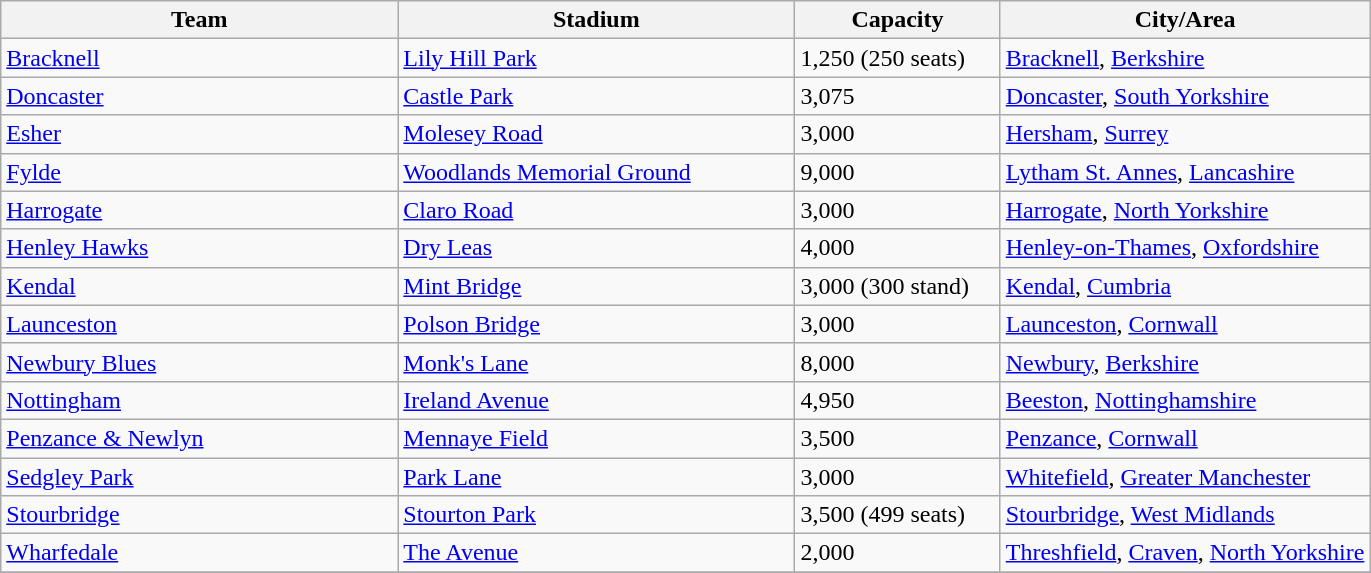<table class="wikitable sortable">
<tr>
<th width=29%>Team</th>
<th width=29%>Stadium</th>
<th width=15%>Capacity</th>
<th width=30%>City/Area</th>
</tr>
<tr>
<td><a href='#'>Bracknell</a></td>
<td><a href='#'>Lily Hill Park</a></td>
<td>1,250 (250 seats)</td>
<td><a href='#'>Bracknell</a>, <a href='#'>Berkshire</a></td>
</tr>
<tr>
<td><a href='#'>Doncaster</a></td>
<td><a href='#'>Castle Park</a></td>
<td>3,075</td>
<td><a href='#'>Doncaster</a>, <a href='#'>South Yorkshire</a></td>
</tr>
<tr>
<td><a href='#'>Esher</a></td>
<td><a href='#'>Molesey Road</a></td>
<td>3,000</td>
<td><a href='#'>Hersham</a>, <a href='#'>Surrey</a></td>
</tr>
<tr>
<td><a href='#'>Fylde</a></td>
<td><a href='#'>Woodlands Memorial Ground</a></td>
<td>9,000</td>
<td><a href='#'>Lytham St. Annes</a>, <a href='#'>Lancashire</a></td>
</tr>
<tr>
<td><a href='#'>Harrogate</a></td>
<td><a href='#'>Claro Road</a></td>
<td>3,000</td>
<td><a href='#'>Harrogate</a>, <a href='#'>North Yorkshire</a></td>
</tr>
<tr>
<td><a href='#'>Henley Hawks</a></td>
<td><a href='#'>Dry Leas</a></td>
<td>4,000</td>
<td><a href='#'>Henley-on-Thames</a>, <a href='#'>Oxfordshire</a></td>
</tr>
<tr>
<td><a href='#'>Kendal</a></td>
<td><a href='#'>Mint Bridge</a></td>
<td>3,000 (300 stand)</td>
<td><a href='#'>Kendal</a>, <a href='#'>Cumbria</a></td>
</tr>
<tr>
<td><a href='#'>Launceston</a></td>
<td><a href='#'>Polson Bridge</a></td>
<td>3,000</td>
<td><a href='#'>Launceston</a>, <a href='#'>Cornwall</a></td>
</tr>
<tr>
<td><a href='#'>Newbury Blues</a></td>
<td><a href='#'>Monk's Lane</a></td>
<td>8,000</td>
<td><a href='#'>Newbury</a>, <a href='#'>Berkshire</a></td>
</tr>
<tr>
<td><a href='#'>Nottingham</a></td>
<td><a href='#'>Ireland Avenue</a></td>
<td>4,950</td>
<td><a href='#'>Beeston</a>, <a href='#'>Nottinghamshire</a></td>
</tr>
<tr>
<td><a href='#'>Penzance & Newlyn</a></td>
<td><a href='#'>Mennaye Field</a></td>
<td>3,500</td>
<td><a href='#'>Penzance</a>, <a href='#'>Cornwall</a></td>
</tr>
<tr>
<td><a href='#'>Sedgley Park</a></td>
<td><a href='#'>Park Lane</a></td>
<td>3,000</td>
<td><a href='#'>Whitefield</a>, <a href='#'>Greater Manchester</a></td>
</tr>
<tr>
<td><a href='#'>Stourbridge</a></td>
<td><a href='#'>Stourton Park</a></td>
<td>3,500 (499 seats)</td>
<td><a href='#'>Stourbridge</a>, <a href='#'>West Midlands</a></td>
</tr>
<tr>
<td><a href='#'>Wharfedale</a></td>
<td><a href='#'>The Avenue</a></td>
<td>2,000</td>
<td><a href='#'>Threshfield</a>, <a href='#'>Craven</a>, <a href='#'>North Yorkshire</a></td>
</tr>
<tr>
</tr>
</table>
